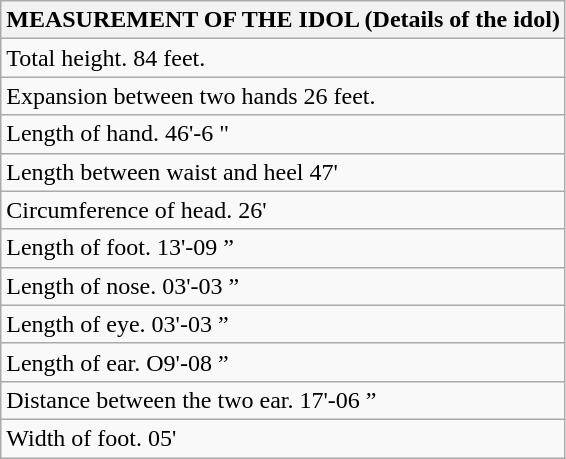<table class="wikitable" border="1">
<tr>
<th>MEASUREMENT OF THE IDOL (Details of the idol)</th>
</tr>
<tr>
<td>Total height. 	                84 feet.</td>
</tr>
<tr>
<td>Expansion between two hands 	        26 feet.</td>
</tr>
<tr>
<td>Length of hand. 	                46'-6 "</td>
</tr>
<tr>
<td>Length between waist and heel 	47'</td>
</tr>
<tr>
<td>Circumference of head. 	        26'</td>
</tr>
<tr>
<td>Length of foot. 	                13'-09 ”</td>
</tr>
<tr>
<td>Length of nose. 	                03'-03 ”</td>
</tr>
<tr>
<td>Length of eye. 	                03'-03 ”</td>
</tr>
<tr>
<td>Length of ear. 	                O9'-08 ”</td>
</tr>
<tr>
<td>Distance between the two ear. 	17'-06 ”</td>
</tr>
<tr>
<td>Width of foot. 	                05'</td>
</tr>
</table>
